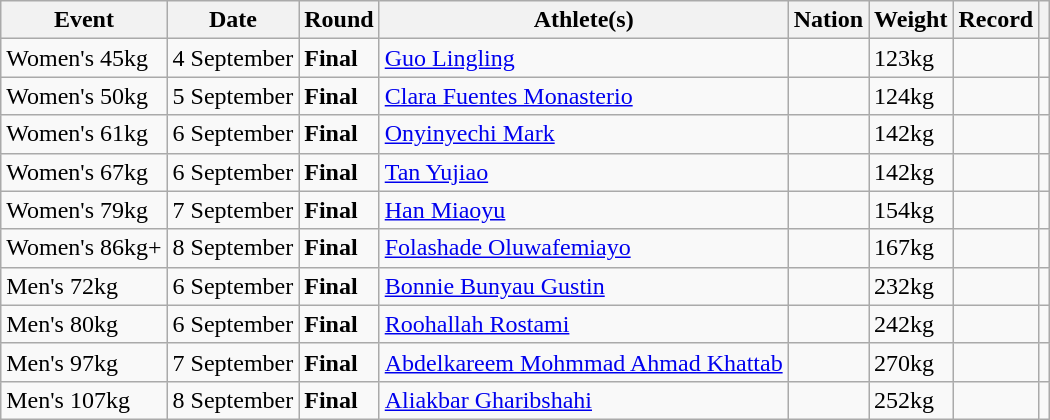<table class="wikitable sortable">
<tr>
<th>Event</th>
<th>Date</th>
<th>Round</th>
<th>Athlete(s)</th>
<th>Nation</th>
<th>Weight</th>
<th>Record</th>
<th class="unsortable"></th>
</tr>
<tr>
<td>Women's 45kg</td>
<td>4 September</td>
<td><strong>Final</strong></td>
<td><a href='#'>Guo Lingling</a></td>
<td></td>
<td>123kg</td>
<td><strong></strong></td>
<td></td>
</tr>
<tr>
<td>Women's 50kg</td>
<td>5 September</td>
<td><strong>Final</strong></td>
<td><a href='#'>Clara Fuentes Monasterio</a></td>
<td></td>
<td>124kg</td>
<td></td>
<td></td>
</tr>
<tr>
<td>Women's 61kg</td>
<td>6 September</td>
<td><strong>Final</strong></td>
<td><a href='#'>Onyinyechi Mark</a></td>
<td></td>
<td>142kg</td>
<td><strong></strong></td>
<td></td>
</tr>
<tr>
<td>Women's 67kg</td>
<td>6 September</td>
<td><strong>Final</strong></td>
<td><a href='#'>Tan Yujiao</a></td>
<td></td>
<td>142kg</td>
<td><strong></strong></td>
<td></td>
</tr>
<tr>
<td>Women's 79kg</td>
<td>7 September</td>
<td><strong>Final</strong></td>
<td><a href='#'>Han Miaoyu</a></td>
<td></td>
<td>154kg</td>
<td><strong></strong></td>
<td></td>
</tr>
<tr>
<td>Women's 86kg+</td>
<td>8 September</td>
<td><strong>Final</strong></td>
<td><a href='#'>Folashade Oluwafemiayo</a></td>
<td></td>
<td>167kg</td>
<td><strong></strong></td>
<td></td>
</tr>
<tr>
<td>Men's 72kg</td>
<td>6 September</td>
<td><strong>Final</strong></td>
<td><a href='#'>Bonnie Bunyau Gustin</a></td>
<td></td>
<td>232kg</td>
<td><strong></strong></td>
<td></td>
</tr>
<tr>
<td>Men's 80kg</td>
<td>6 September</td>
<td><strong>Final</strong></td>
<td><a href='#'>Roohallah Rostami</a></td>
<td></td>
<td>242kg</td>
<td><strong></strong></td>
<td></td>
</tr>
<tr>
<td>Men's 97kg</td>
<td>7 September</td>
<td><strong>Final</strong></td>
<td><a href='#'>Abdelkareem Mohmmad Ahmad Khattab</a></td>
<td></td>
<td>270kg</td>
<td><strong></strong></td>
<td></td>
</tr>
<tr>
<td>Men's 107kg</td>
<td>8 September</td>
<td><strong>Final</strong></td>
<td><a href='#'>Aliakbar Gharibshahi</a></td>
<td></td>
<td>252kg</td>
<td></td>
<td></td>
</tr>
</table>
